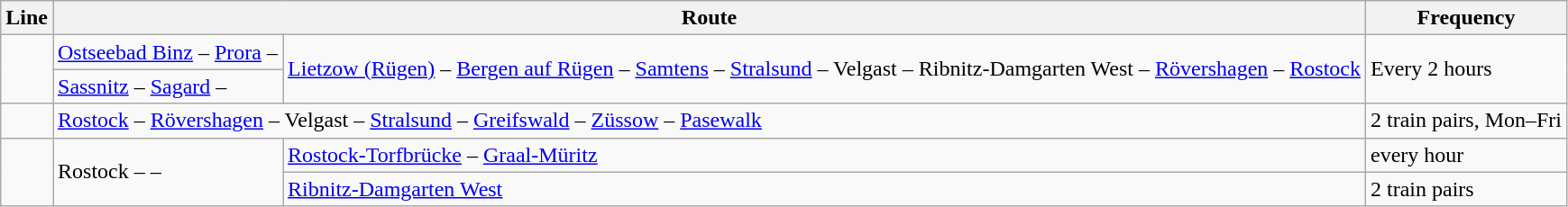<table class="wikitable">
<tr>
<th>Line</th>
<th colspan="3">Route</th>
<th>Frequency</th>
</tr>
<tr>
<td rowspan="2"></td>
<td><a href='#'>Ostseebad Binz</a> – <a href='#'>Prora</a> –</td>
<td colspan="2" rowspan="2"><a href='#'>Lietzow (Rügen)</a> – <a href='#'>Bergen auf Rügen</a> – <a href='#'>Samtens</a> – <a href='#'>Stralsund</a> – Velgast – Ribnitz-Damgarten West – <a href='#'>Rövershagen</a> – <a href='#'>Rostock</a></td>
<td rowspan="2">Every 2 hours</td>
</tr>
<tr>
<td><a href='#'>Sassnitz</a> – <a href='#'>Sagard</a> –</td>
</tr>
<tr>
<td></td>
<td colspan="3"><a href='#'>Rostock</a> – <a href='#'>Rövershagen</a> – Velgast – <a href='#'>Stralsund</a> – <a href='#'>Greifswald</a> – <a href='#'>Züssow</a> – <a href='#'>Pasewalk</a></td>
<td>2 train pairs, Mon–Fri</td>
</tr>
<tr>
<td rowspan="2"></td>
<td colspan="2" rowspan="2">Rostock  –  –</td>
<td><a href='#'>Rostock-Torfbrücke</a> – <a href='#'>Graal-Müritz</a></td>
<td>every hour</td>
</tr>
<tr>
<td><a href='#'>Ribnitz-Damgarten West</a></td>
<td>2 train pairs</td>
</tr>
</table>
